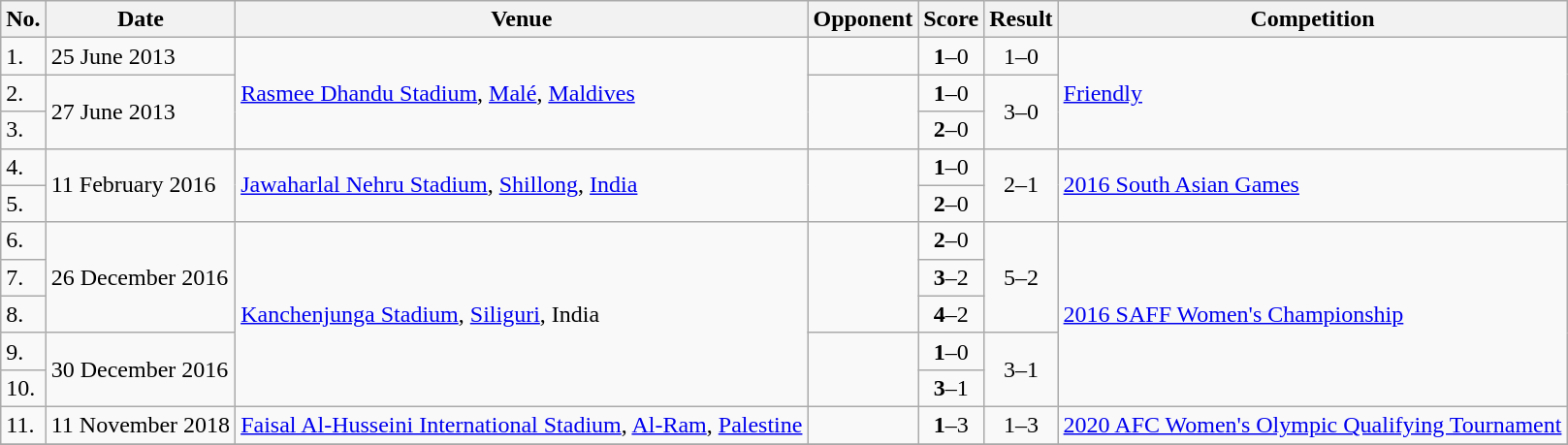<table class="wikitable">
<tr>
<th>No.</th>
<th>Date</th>
<th>Venue</th>
<th>Opponent</th>
<th>Score</th>
<th>Result</th>
<th>Competition</th>
</tr>
<tr>
<td>1.</td>
<td>25 June 2013</td>
<td rowspan=3><a href='#'>Rasmee Dhandu Stadium</a>, <a href='#'>Malé</a>, <a href='#'>Maldives</a></td>
<td></td>
<td align=center><strong>1</strong>–0</td>
<td align=center>1–0</td>
<td rowspan=3><a href='#'>Friendly</a></td>
</tr>
<tr>
<td>2.</td>
<td rowspan=2>27 June 2013</td>
<td rowspan=2></td>
<td align=center><strong>1</strong>–0</td>
<td rowspan=2 align=center>3–0</td>
</tr>
<tr>
<td>3.</td>
<td align=center><strong>2</strong>–0</td>
</tr>
<tr>
<td>4.</td>
<td rowspan=2>11 February 2016</td>
<td rowspan=2><a href='#'>Jawaharlal Nehru Stadium</a>, <a href='#'>Shillong</a>, <a href='#'>India</a></td>
<td rowspan=2></td>
<td align=center><strong>1</strong>–0</td>
<td rowspan=2 align=center>2–1</td>
<td rowspan=2><a href='#'>2016 South Asian Games</a></td>
</tr>
<tr>
<td>5.</td>
<td align=center><strong>2</strong>–0</td>
</tr>
<tr>
<td>6.</td>
<td rowspan=3>26 December 2016</td>
<td rowspan=5><a href='#'>Kanchenjunga Stadium</a>, <a href='#'>Siliguri</a>, India</td>
<td rowspan=3></td>
<td align=center><strong>2</strong>–0</td>
<td rowspan=3 align=center>5–2</td>
<td rowspan=5><a href='#'>2016 SAFF Women's Championship</a></td>
</tr>
<tr>
<td>7.</td>
<td align=center><strong>3</strong>–2</td>
</tr>
<tr>
<td>8.</td>
<td align=center><strong>4</strong>–2</td>
</tr>
<tr>
<td>9.</td>
<td rowspan=2>30 December 2016</td>
<td rowspan=2></td>
<td align=center><strong>1</strong>–0</td>
<td rowspan=2 align=center>3–1</td>
</tr>
<tr>
<td>10.</td>
<td align=center><strong>3</strong>–1</td>
</tr>
<tr>
<td>11.</td>
<td>11 November 2018</td>
<td><a href='#'>Faisal Al-Husseini International Stadium</a>, <a href='#'>Al-Ram</a>, <a href='#'>Palestine</a></td>
<td></td>
<td align=center><strong>1</strong>–3</td>
<td align=center>1–3</td>
<td><a href='#'>2020 AFC Women's Olympic Qualifying Tournament</a></td>
</tr>
<tr>
</tr>
</table>
